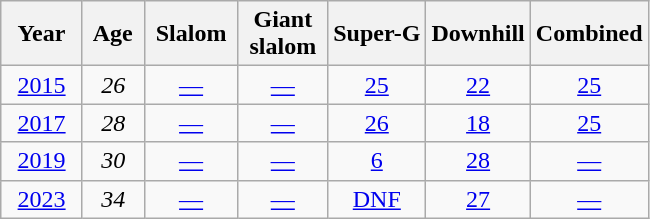<table class=wikitable style="text-align:center">
<tr>
<th>  Year  </th>
<th> Age </th>
<th> Slalom </th>
<th> Giant <br> slalom </th>
<th>Super-G</th>
<th>Downhill</th>
<th>Combined</th>
</tr>
<tr>
<td><a href='#'>2015</a></td>
<td><em>26</em></td>
<td><a href='#'>—</a></td>
<td><a href='#'>—</a></td>
<td><a href='#'>25</a></td>
<td><a href='#'>22</a></td>
<td><a href='#'>25</a></td>
</tr>
<tr>
<td><a href='#'>2017</a></td>
<td><em>28</em></td>
<td><a href='#'>—</a></td>
<td><a href='#'>—</a></td>
<td><a href='#'>26</a></td>
<td><a href='#'>18</a></td>
<td><a href='#'>25</a></td>
</tr>
<tr>
<td><a href='#'>2019</a></td>
<td><em>30</em></td>
<td><a href='#'>—</a></td>
<td><a href='#'>—</a></td>
<td><a href='#'>6</a></td>
<td><a href='#'>28</a></td>
<td><a href='#'>—</a></td>
</tr>
<tr>
<td><a href='#'>2023</a></td>
<td><em>34</em></td>
<td><a href='#'>—</a></td>
<td><a href='#'>—</a></td>
<td><a href='#'>DNF</a></td>
<td><a href='#'>27</a></td>
<td><a href='#'>—</a></td>
</tr>
</table>
